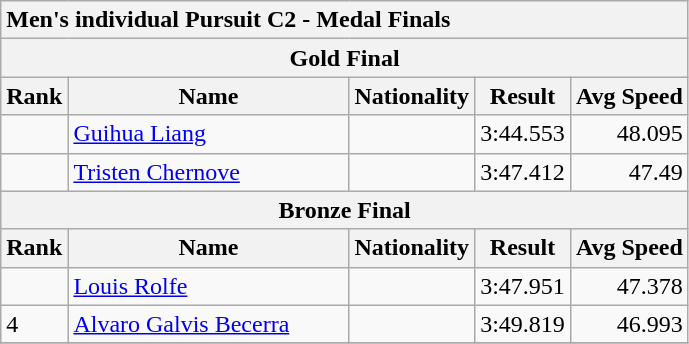<table class="wikitable sortable" style="text-align:left">
<tr>
<th colspan="5" style="text-align:left"><strong> Men's individual Pursuit C2</strong> - <strong>Medal Finals</strong></th>
</tr>
<tr>
<th colspan="5">Gold Final</th>
</tr>
<tr>
<th width=20>Rank</th>
<th width=180>Name</th>
<th>Nationality</th>
<th>Result</th>
<th>Avg Speed</th>
</tr>
<tr>
<td></td>
<td><a href='#'>Guihua Liang</a></td>
<td></td>
<td>3:44.553</td>
<td align=right>48.095</td>
</tr>
<tr>
<td></td>
<td><a href='#'>Tristen Chernove</a></td>
<td></td>
<td>3:47.412</td>
<td align=right>47.49</td>
</tr>
<tr>
<th colspan="5">Bronze Final</th>
</tr>
<tr>
<th width=20>Rank</th>
<th width=180>Name</th>
<th>Nationality</th>
<th>Result</th>
<th>Avg Speed</th>
</tr>
<tr>
<td></td>
<td><a href='#'>Louis Rolfe</a></td>
<td></td>
<td>3:47.951</td>
<td align=right>47.378</td>
</tr>
<tr>
<td>4</td>
<td><a href='#'>Alvaro Galvis Becerra</a></td>
<td></td>
<td>3:49.819</td>
<td align=right>46.993</td>
</tr>
<tr>
</tr>
</table>
